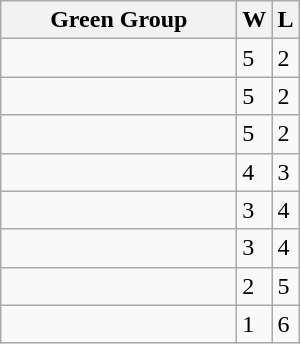<table class="wikitable">
<tr>
<th width=150>Green Group</th>
<th>W</th>
<th>L</th>
</tr>
<tr>
<td></td>
<td>5</td>
<td>2</td>
</tr>
<tr>
<td></td>
<td>5</td>
<td>2</td>
</tr>
<tr>
<td></td>
<td>5</td>
<td>2</td>
</tr>
<tr>
<td></td>
<td>4</td>
<td>3</td>
</tr>
<tr>
<td></td>
<td>3</td>
<td>4</td>
</tr>
<tr>
<td></td>
<td>3</td>
<td>4</td>
</tr>
<tr>
<td></td>
<td>2</td>
<td>5</td>
</tr>
<tr>
<td></td>
<td>1</td>
<td>6</td>
</tr>
</table>
